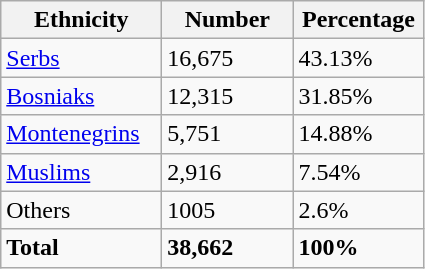<table class="wikitable">
<tr>
<th width="100px">Ethnicity</th>
<th width="80px">Number</th>
<th width="80px">Percentage</th>
</tr>
<tr>
<td><a href='#'>Serbs</a></td>
<td>16,675</td>
<td>43.13%</td>
</tr>
<tr>
<td><a href='#'>Bosniaks</a></td>
<td>12,315</td>
<td>31.85%</td>
</tr>
<tr>
<td><a href='#'>Montenegrins</a></td>
<td>5,751</td>
<td>14.88%</td>
</tr>
<tr>
<td><a href='#'>Muslims</a></td>
<td>2,916</td>
<td>7.54%</td>
</tr>
<tr>
<td>Others</td>
<td>1005</td>
<td>2.6%</td>
</tr>
<tr>
<td><strong>Total</strong></td>
<td><strong>38,662</strong></td>
<td><strong>100%</strong></td>
</tr>
</table>
